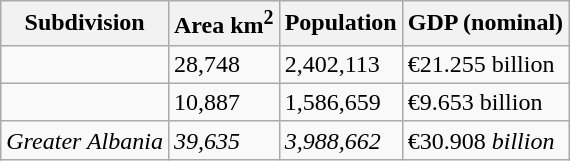<table class="wikitable">
<tr>
<th>Subdivision</th>
<th>Area km<sup>2</sup></th>
<th>Population</th>
<th>GDP (nominal)</th>
</tr>
<tr>
<td></td>
<td>28,748</td>
<td>2,402,113</td>
<td>€21.255 billion</td>
</tr>
<tr>
<td></td>
<td>10,887</td>
<td>1,586,659</td>
<td>€9.653 billion</td>
</tr>
<tr>
<td><em>Greater Albania</em></td>
<td><em>39,635</em></td>
<td><em>3,988,662</em></td>
<td>€30.908 <em>billion </em></td>
</tr>
</table>
